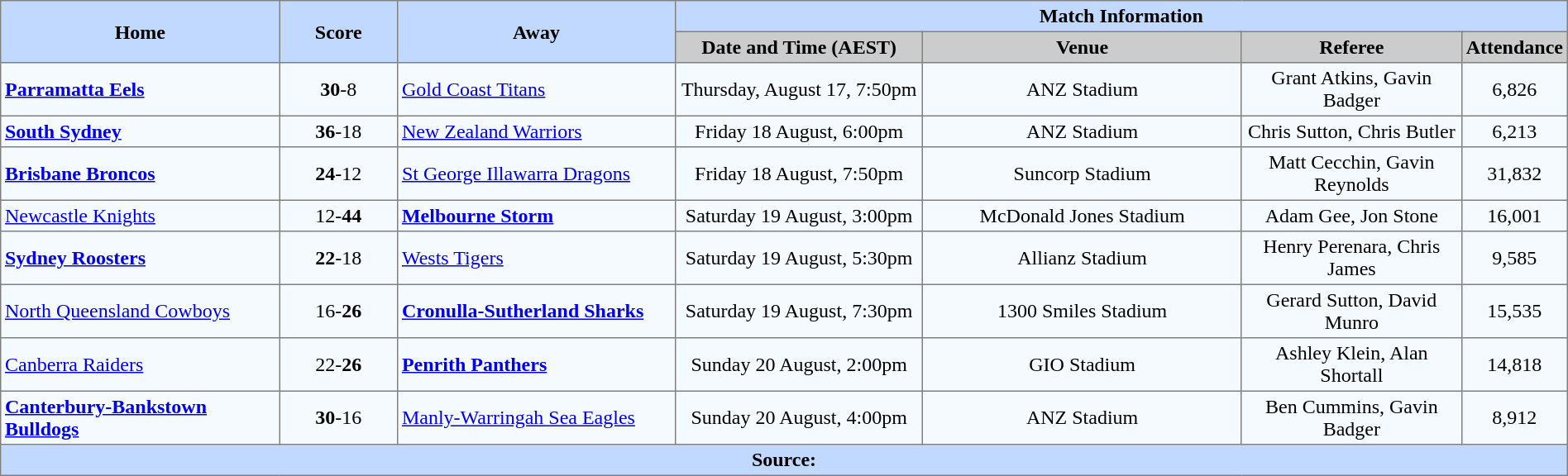<table border=1 style="border-collapse:collapse;  text-align:center;" cellpadding=3 cellspacing=0 width=100%>
<tr bgcolor=#C1D8FF>
<th rowspan=2 width=19%>Home</th>
<th rowspan=2 width=8%>Score</th>
<th rowspan=2 width=19%>Away</th>
<th colspan=6>Match Information</th>
</tr>
<tr bgcolor=#CCCCCC>
<th width=17%>Date and Time (AEST)</th>
<th width=22%>Venue</th>
<th width=50%>Referee</th>
<th width=7%>Attendance</th>
</tr>
<tr style="text-align:center; background:#f5faff;">
<td align="left"> <strong><a href='#'>Parramatta Eels</a></strong></td>
<td><strong>30</strong>-8</td>
<td align="left"> <a href='#'>Gold Coast Titans</a></td>
<td>Thursday, August 17, 7:50pm</td>
<td>ANZ Stadium</td>
<td>Grant Atkins, Gavin Badger</td>
<td>6,826</td>
</tr>
<tr style="text-align:center; background:#f5faff;">
<td align="left"> <strong><a href='#'>South Sydney</a></strong></td>
<td><strong>36</strong>-18</td>
<td align="left"> <a href='#'>New Zealand Warriors</a></td>
<td>Friday 18 August, 6:00pm</td>
<td>ANZ Stadium</td>
<td>Chris Sutton, Chris Butler</td>
<td>6,213</td>
</tr>
<tr style="text-align:center; background:#f5faff;">
<td align="left"> <strong><a href='#'>Brisbane Broncos</a></strong></td>
<td><strong>24</strong>-12</td>
<td align="left"> <a href='#'>St George Illawarra Dragons</a></td>
<td>Friday 18 August, 7:50pm</td>
<td>Suncorp Stadium</td>
<td>Matt Cecchin, Gavin Reynolds</td>
<td>31,832</td>
</tr>
<tr style="text-align:center; background:#f5faff;">
<td align="left"> <a href='#'>Newcastle Knights</a></td>
<td>12-<strong>44</strong></td>
<td align="left"> <strong><a href='#'>Melbourne Storm</a></strong></td>
<td>Saturday 19 August, 3:00pm</td>
<td>McDonald Jones Stadium</td>
<td>Adam Gee, Jon Stone</td>
<td>16,001</td>
</tr>
<tr style="text-align:center; background:#f5faff;">
<td align="left"> <strong><a href='#'>Sydney Roosters</a></strong></td>
<td><strong>22</strong>-18</td>
<td align="left"> <a href='#'>Wests Tigers</a></td>
<td>Saturday 19 August, 5:30pm</td>
<td>Allianz Stadium</td>
<td>Henry Perenara, Chris James</td>
<td>9,585</td>
</tr>
<tr style="text-align:center; background:#f5faff;">
<td align="left"> <a href='#'>North Queensland Cowboys</a></td>
<td>16-<strong>26</strong></td>
<td align="left"> <strong><a href='#'>Cronulla-Sutherland Sharks</a></strong></td>
<td>Saturday 19 August, 7:30pm</td>
<td>1300 Smiles Stadium</td>
<td>Gerard Sutton, David Munro</td>
<td>15,535</td>
</tr>
<tr style="text-align:center; background:#f5faff;">
<td align="left"> <a href='#'>Canberra Raiders</a></td>
<td>22-<strong>26</strong></td>
<td align="left"> <strong><a href='#'>Penrith Panthers</a></strong></td>
<td>Sunday 20 August, 2:00pm</td>
<td>GIO Stadium</td>
<td>Ashley Klein, Alan Shortall</td>
<td>14,818</td>
</tr>
<tr style="text-align:center; background:#f5faff;">
<td align="left"> <strong><a href='#'>Canterbury-Bankstown Bulldogs</a></strong></td>
<td><strong>30</strong>-16</td>
<td align="left"> <a href='#'>Manly-Warringah Sea Eagles</a></td>
<td>Sunday 20 August, 4:00pm</td>
<td>ANZ Stadium</td>
<td>Ben Cummins, Gavin Badger</td>
<td>8,912</td>
</tr>
<tr style="background:#c1d8ff;">
<th colspan=7>Source:</th>
</tr>
</table>
